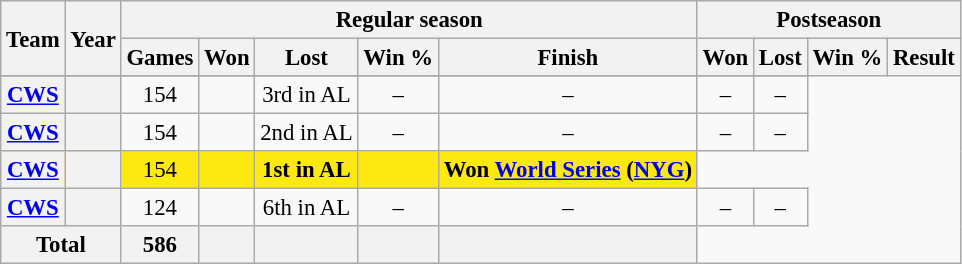<table class="wikitable" style="font-size: 95%; text-align:center;">
<tr>
<th rowspan="2">Team</th>
<th rowspan="2">Year</th>
<th colspan="5">Regular season</th>
<th colspan="4">Postseason</th>
</tr>
<tr>
<th>Games</th>
<th>Won</th>
<th>Lost</th>
<th>Win %</th>
<th>Finish</th>
<th>Won</th>
<th>Lost</th>
<th>Win %</th>
<th>Result</th>
</tr>
<tr>
</tr>
<tr>
<th><a href='#'>CWS</a></th>
<th></th>
<td>154</td>
<td></td>
<td>3rd in AL</td>
<td>–</td>
<td>–</td>
<td>–</td>
<td>–</td>
</tr>
<tr>
<th><a href='#'>CWS</a></th>
<th></th>
<td>154</td>
<td></td>
<td>2nd in AL</td>
<td>–</td>
<td>–</td>
<td>–</td>
<td>–</td>
</tr>
<tr style="background:#fde910">
<th><a href='#'>CWS</a></th>
<th></th>
<td>154</td>
<td></td>
<td><strong>1st in AL</strong></td>
<td></td>
<td><strong>Won <a href='#'>World Series</a> (<a href='#'>NYG</a>)</strong></td>
</tr>
<tr>
<th><a href='#'>CWS</a></th>
<th></th>
<td>124</td>
<td></td>
<td>6th in AL</td>
<td>–</td>
<td>–</td>
<td>–</td>
<td>–</td>
</tr>
<tr>
<th colspan="2">Total</th>
<th>586</th>
<th></th>
<th></th>
<th></th>
<th></th>
</tr>
</table>
